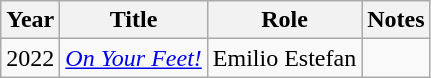<table class="wikitable unsortable">
<tr>
<th>Year</th>
<th>Title</th>
<th>Role</th>
<th>Notes</th>
</tr>
<tr>
<td>2022</td>
<td><em><a href='#'>On Your Feet!</a></em></td>
<td>Emilio Estefan</td>
<td></td>
</tr>
</table>
